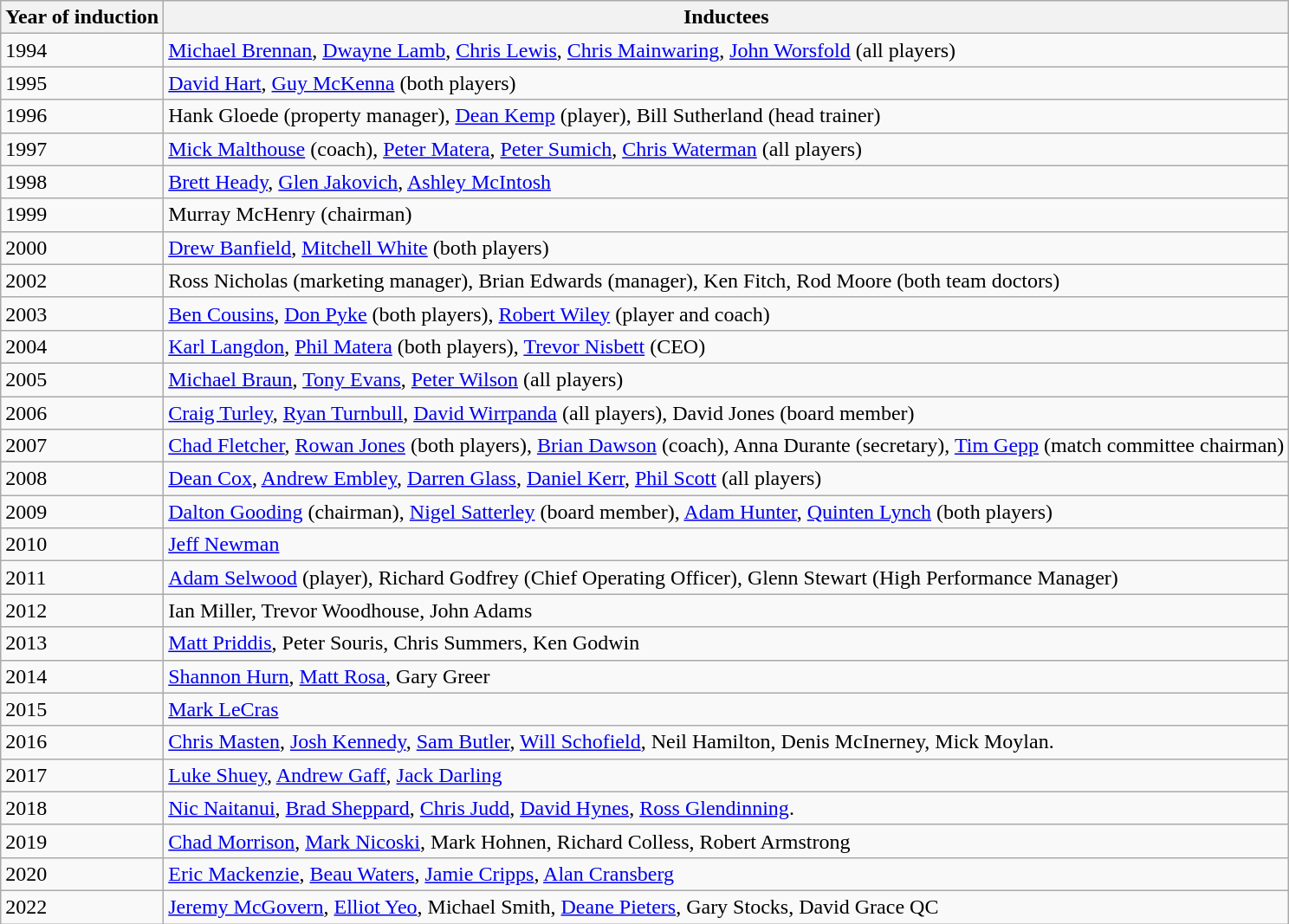<table class="wikitable">
<tr>
<th>Year of induction</th>
<th>Inductees</th>
</tr>
<tr>
<td>1994</td>
<td><a href='#'>Michael Brennan</a>, <a href='#'>Dwayne Lamb</a>, <a href='#'>Chris Lewis</a>, <a href='#'>Chris Mainwaring</a>, <a href='#'>John Worsfold</a> (all players)</td>
</tr>
<tr>
<td>1995</td>
<td><a href='#'>David Hart</a>, <a href='#'>Guy McKenna</a> (both players)</td>
</tr>
<tr>
<td>1996</td>
<td>Hank Gloede (property manager), <a href='#'>Dean Kemp</a> (player), Bill Sutherland (head trainer)</td>
</tr>
<tr>
<td>1997</td>
<td><a href='#'>Mick Malthouse</a> (coach), <a href='#'>Peter Matera</a>, <a href='#'>Peter Sumich</a>, <a href='#'>Chris Waterman</a> (all players)</td>
</tr>
<tr>
<td>1998</td>
<td><a href='#'>Brett Heady</a>, <a href='#'>Glen Jakovich</a>, <a href='#'>Ashley McIntosh</a></td>
</tr>
<tr>
<td>1999</td>
<td>Murray McHenry (chairman)</td>
</tr>
<tr>
<td>2000</td>
<td><a href='#'>Drew Banfield</a>, <a href='#'>Mitchell White</a> (both players)</td>
</tr>
<tr>
<td>2002</td>
<td>Ross Nicholas (marketing manager), Brian Edwards (manager), Ken Fitch, Rod Moore (both team doctors)</td>
</tr>
<tr>
<td>2003</td>
<td><a href='#'>Ben Cousins</a>, <a href='#'>Don Pyke</a> (both players), <a href='#'>Robert Wiley</a> (player and coach)</td>
</tr>
<tr>
<td>2004</td>
<td><a href='#'>Karl Langdon</a>, <a href='#'>Phil Matera</a> (both players), <a href='#'>Trevor Nisbett</a> (CEO)</td>
</tr>
<tr>
<td>2005</td>
<td><a href='#'>Michael Braun</a>, <a href='#'>Tony Evans</a>, <a href='#'>Peter Wilson</a> (all players)</td>
</tr>
<tr>
<td>2006</td>
<td><a href='#'>Craig Turley</a>, <a href='#'>Ryan Turnbull</a>, <a href='#'>David Wirrpanda</a> (all players), David Jones (board member)</td>
</tr>
<tr>
<td>2007</td>
<td><a href='#'>Chad Fletcher</a>, <a href='#'>Rowan Jones</a> (both players), <a href='#'>Brian Dawson</a> (coach), Anna Durante (secretary), <a href='#'>Tim Gepp</a> (match committee chairman)</td>
</tr>
<tr>
<td>2008</td>
<td><a href='#'>Dean Cox</a>, <a href='#'>Andrew Embley</a>, <a href='#'>Darren Glass</a>, <a href='#'>Daniel Kerr</a>, <a href='#'>Phil Scott</a> (all players)</td>
</tr>
<tr>
<td>2009</td>
<td><a href='#'>Dalton Gooding</a> (chairman), <a href='#'>Nigel Satterley</a> (board member), <a href='#'>Adam Hunter</a>, <a href='#'>Quinten Lynch</a> (both players)</td>
</tr>
<tr>
<td>2010</td>
<td><a href='#'>Jeff Newman</a></td>
</tr>
<tr>
<td>2011</td>
<td><a href='#'>Adam Selwood</a> (player), Richard Godfrey (Chief Operating Officer), Glenn Stewart (High Performance Manager)</td>
</tr>
<tr>
<td>2012</td>
<td>Ian Miller, Trevor Woodhouse, John Adams</td>
</tr>
<tr>
<td>2013</td>
<td><a href='#'>Matt Priddis</a>, Peter Souris, Chris Summers, Ken Godwin</td>
</tr>
<tr>
<td>2014</td>
<td><a href='#'>Shannon Hurn</a>, <a href='#'>Matt Rosa</a>, Gary Greer</td>
</tr>
<tr>
<td>2015</td>
<td><a href='#'>Mark LeCras</a></td>
</tr>
<tr>
<td>2016</td>
<td><a href='#'>Chris Masten</a>, <a href='#'>Josh Kennedy</a>, <a href='#'>Sam Butler</a>, <a href='#'>Will Schofield</a>, Neil Hamilton, Denis McInerney, Mick Moylan.</td>
</tr>
<tr>
<td>2017</td>
<td><a href='#'>Luke Shuey</a>, <a href='#'>Andrew Gaff</a>, <a href='#'>Jack Darling</a></td>
</tr>
<tr>
<td>2018</td>
<td><a href='#'>Nic Naitanui</a>, <a href='#'>Brad Sheppard</a>, <a href='#'>Chris Judd</a>, <a href='#'>David Hynes</a>, <a href='#'>Ross Glendinning</a>.</td>
</tr>
<tr>
<td>2019</td>
<td><a href='#'>Chad Morrison</a>, <a href='#'>Mark Nicoski</a>, Mark Hohnen, Richard Colless, Robert Armstrong</td>
</tr>
<tr>
<td>2020</td>
<td><a href='#'>Eric Mackenzie</a>, <a href='#'>Beau Waters</a>, <a href='#'>Jamie Cripps</a>, <a href='#'>Alan Cransberg</a></td>
</tr>
<tr>
<td>2022</td>
<td><a href='#'>Jeremy McGovern</a>, <a href='#'>Elliot Yeo</a>, Michael Smith, <a href='#'>Deane Pieters</a>, Gary Stocks, David Grace QC</td>
</tr>
</table>
